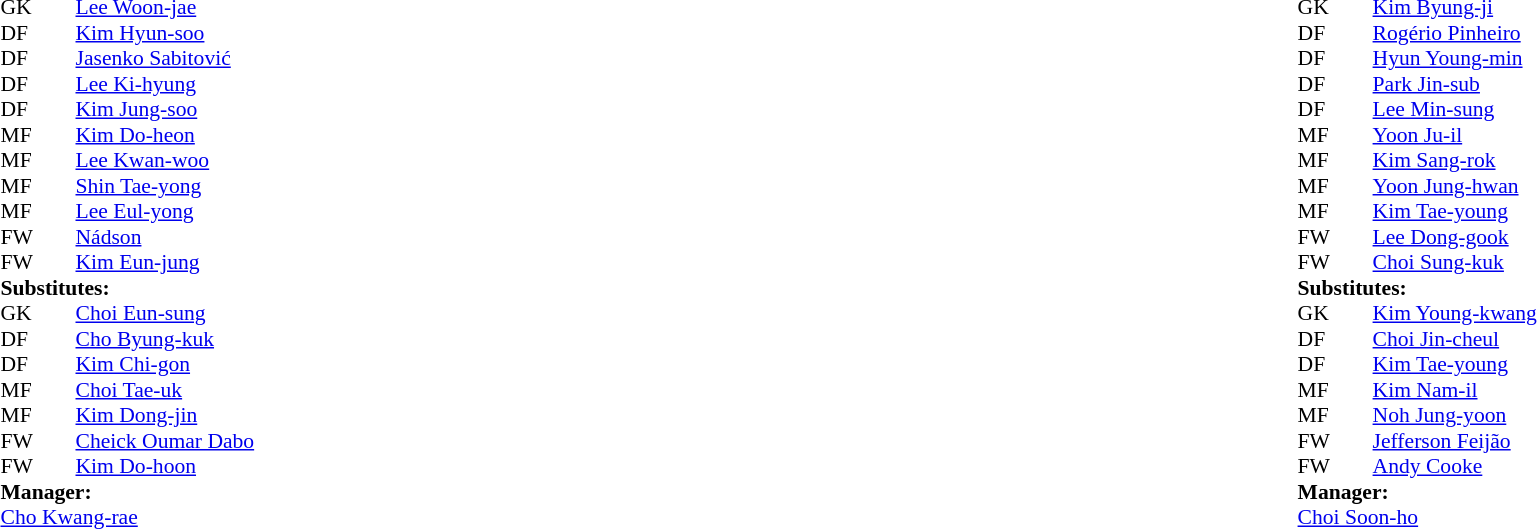<table width="100%">
<tr>
<td valign="top" width="50%"><br><table style="font-size: 90%" cellspacing="0" cellpadding="0">
<tr>
<th width=25></th>
<th width=25></th>
</tr>
<tr>
<td>GK</td>
<td></td>
<td> <a href='#'>Lee Woon-jae</a></td>
<td></td>
<td></td>
</tr>
<tr>
<td>DF</td>
<td></td>
<td> <a href='#'>Kim Hyun-soo</a></td>
<td></td>
<td></td>
</tr>
<tr>
<td>DF</td>
<td></td>
<td> <a href='#'>Jasenko Sabitović</a></td>
</tr>
<tr>
<td>DF</td>
<td></td>
<td> <a href='#'>Lee Ki-hyung</a></td>
</tr>
<tr>
<td>DF</td>
<td></td>
<td> <a href='#'>Kim Jung-soo</a></td>
</tr>
<tr>
<td>MF</td>
<td></td>
<td> <a href='#'>Kim Do-heon</a></td>
</tr>
<tr>
<td>MF</td>
<td></td>
<td> <a href='#'>Lee Kwan-woo</a></td>
<td></td>
<td></td>
</tr>
<tr>
<td>MF</td>
<td></td>
<td> <a href='#'>Shin Tae-yong</a></td>
<td></td>
<td></td>
</tr>
<tr>
<td>MF</td>
<td></td>
<td> <a href='#'>Lee Eul-yong</a></td>
</tr>
<tr>
<td>FW</td>
<td></td>
<td> <a href='#'>Nádson</a></td>
<td></td>
<td></td>
</tr>
<tr>
<td>FW</td>
<td></td>
<td> <a href='#'>Kim Eun-jung</a></td>
</tr>
<tr>
<td colspan=3><strong>Substitutes:</strong></td>
</tr>
<tr>
<td>GK</td>
<td></td>
<td> <a href='#'>Choi Eun-sung</a></td>
<td></td>
<td></td>
</tr>
<tr>
<td>DF</td>
<td></td>
<td> <a href='#'>Cho Byung-kuk</a></td>
<td></td>
<td></td>
</tr>
<tr>
<td>DF</td>
<td></td>
<td> <a href='#'>Kim Chi-gon</a></td>
<td></td>
<td></td>
</tr>
<tr>
<td>MF</td>
<td></td>
<td> <a href='#'>Choi Tae-uk</a></td>
<td></td>
<td></td>
</tr>
<tr>
<td>MF</td>
<td></td>
<td> <a href='#'>Kim Dong-jin</a></td>
</tr>
<tr>
<td>FW</td>
<td></td>
<td> <a href='#'>Cheick Oumar Dabo</a></td>
</tr>
<tr>
<td>FW</td>
<td></td>
<td> <a href='#'>Kim Do-hoon</a></td>
<td></td>
<td></td>
</tr>
<tr>
<td colspan=3><strong>Manager:</strong></td>
</tr>
<tr>
<td colspan=4> <a href='#'>Cho Kwang-rae</a></td>
</tr>
</table>
</td>
<td valign="top" width="50%"><br><table style="font-size: 90%" cellspacing="0" cellpadding="0" align=center>
<tr>
<th width=25></th>
<th width=25></th>
</tr>
<tr>
<td>GK</td>
<td></td>
<td> <a href='#'>Kim Byung-ji</a></td>
<td></td>
<td></td>
</tr>
<tr>
<td>DF</td>
<td></td>
<td> <a href='#'>Rogério Pinheiro</a></td>
</tr>
<tr>
<td>DF</td>
<td></td>
<td> <a href='#'>Hyun Young-min</a></td>
</tr>
<tr>
<td>DF</td>
<td></td>
<td> <a href='#'>Park Jin-sub</a></td>
<td></td>
<td></td>
</tr>
<tr>
<td>DF</td>
<td></td>
<td> <a href='#'>Lee Min-sung</a></td>
<td></td>
<td></td>
</tr>
<tr>
<td>MF</td>
<td></td>
<td> <a href='#'>Yoon Ju-il</a></td>
<td></td>
<td></td>
</tr>
<tr>
<td>MF</td>
<td></td>
<td> <a href='#'>Kim Sang-rok</a></td>
</tr>
<tr>
<td>MF</td>
<td></td>
<td> <a href='#'>Yoon Jung-hwan</a></td>
<td></td>
<td></td>
</tr>
<tr>
<td>MF</td>
<td></td>
<td> <a href='#'>Kim Tae-young</a></td>
<td></td>
<td></td>
</tr>
<tr>
<td>FW</td>
<td></td>
<td> <a href='#'>Lee Dong-gook</a></td>
</tr>
<tr>
<td>FW</td>
<td></td>
<td> <a href='#'>Choi Sung-kuk</a></td>
</tr>
<tr>
<td colspan=3><strong>Substitutes:</strong></td>
</tr>
<tr>
<td>GK</td>
<td></td>
<td> <a href='#'>Kim Young-kwang</a></td>
<td></td>
<td></td>
</tr>
<tr>
<td>DF</td>
<td></td>
<td> <a href='#'>Choi Jin-cheul</a></td>
<td></td>
<td></td>
</tr>
<tr>
<td>DF</td>
<td></td>
<td> <a href='#'>Kim Tae-young</a></td>
</tr>
<tr>
<td>MF</td>
<td></td>
<td> <a href='#'>Kim Nam-il</a></td>
<td></td>
<td></td>
</tr>
<tr>
<td>MF</td>
<td></td>
<td> <a href='#'>Noh Jung-yoon</a></td>
<td></td>
<td></td>
</tr>
<tr>
<td>FW</td>
<td></td>
<td> <a href='#'>Jefferson Feijão</a></td>
<td></td>
<td></td>
</tr>
<tr>
<td>FW</td>
<td></td>
<td> <a href='#'>Andy Cooke</a></td>
<td></td>
<td></td>
</tr>
<tr>
<td colspan=3><strong>Manager:</strong></td>
</tr>
<tr>
<td colspan=4> <a href='#'>Choi Soon-ho</a></td>
</tr>
</table>
</td>
</tr>
</table>
